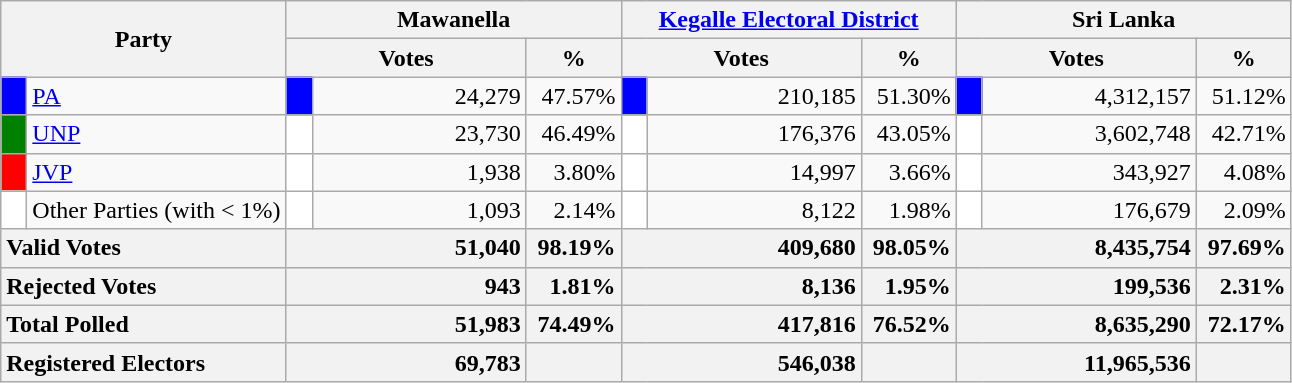<table class="wikitable">
<tr>
<th colspan="2" width="144px"rowspan="2">Party</th>
<th colspan="3" width="216px">Mawanella</th>
<th colspan="3" width="216px"><a href='#'>Kegalle Electoral District</a></th>
<th colspan="3" width="216px">Sri Lanka</th>
</tr>
<tr>
<th colspan="2" width="144px">Votes</th>
<th>%</th>
<th colspan="2" width="144px">Votes</th>
<th>%</th>
<th colspan="2" width="144px">Votes</th>
<th>%</th>
</tr>
<tr>
<td style="background-color:blue;" width="10px"></td>
<td style="text-align:left;"><a href='#'>PA</a></td>
<td style="background-color:blue;" width="10px"></td>
<td style="text-align:right;">24,279</td>
<td style="text-align:right;">47.57%</td>
<td style="background-color:blue;" width="10px"></td>
<td style="text-align:right;">210,185</td>
<td style="text-align:right;">51.30%</td>
<td style="background-color:blue;" width="10px"></td>
<td style="text-align:right;">4,312,157</td>
<td style="text-align:right;">51.12%</td>
</tr>
<tr>
<td style="background-color:green;" width="10px"></td>
<td style="text-align:left;"><a href='#'>UNP</a></td>
<td style="background-color:white;" width="10px"></td>
<td style="text-align:right;">23,730</td>
<td style="text-align:right;">46.49%</td>
<td style="background-color:white;" width="10px"></td>
<td style="text-align:right;">176,376</td>
<td style="text-align:right;">43.05%</td>
<td style="background-color:white;" width="10px"></td>
<td style="text-align:right;">3,602,748</td>
<td style="text-align:right;">42.71%</td>
</tr>
<tr>
<td style="background-color:red;" width="10px"></td>
<td style="text-align:left;"><a href='#'>JVP</a></td>
<td style="background-color:white;" width="10px"></td>
<td style="text-align:right;">1,938</td>
<td style="text-align:right;">3.80%</td>
<td style="background-color:white;" width="10px"></td>
<td style="text-align:right;">14,997</td>
<td style="text-align:right;">3.66%</td>
<td style="background-color:white;" width="10px"></td>
<td style="text-align:right;">343,927</td>
<td style="text-align:right;">4.08%</td>
</tr>
<tr>
<td style="background-color:white;" width="10px"></td>
<td style="text-align:left;">Other Parties (with < 1%)</td>
<td style="background-color:white;" width="10px"></td>
<td style="text-align:right;">1,093</td>
<td style="text-align:right;">2.14%</td>
<td style="background-color:white;" width="10px"></td>
<td style="text-align:right;">8,122</td>
<td style="text-align:right;">1.98%</td>
<td style="background-color:white;" width="10px"></td>
<td style="text-align:right;">176,679</td>
<td style="text-align:right;">2.09%</td>
</tr>
<tr>
<th colspan="2" width="144px"style="text-align:left;">Valid Votes</th>
<th style="text-align:right;"colspan="2" width="144px">51,040</th>
<th style="text-align:right;">98.19%</th>
<th style="text-align:right;"colspan="2" width="144px">409,680</th>
<th style="text-align:right;">98.05%</th>
<th style="text-align:right;"colspan="2" width="144px">8,435,754</th>
<th style="text-align:right;">97.69%</th>
</tr>
<tr>
<th colspan="2" width="144px"style="text-align:left;">Rejected Votes</th>
<th style="text-align:right;"colspan="2" width="144px">943</th>
<th style="text-align:right;">1.81%</th>
<th style="text-align:right;"colspan="2" width="144px">8,136</th>
<th style="text-align:right;">1.95%</th>
<th style="text-align:right;"colspan="2" width="144px">199,536</th>
<th style="text-align:right;">2.31%</th>
</tr>
<tr>
<th colspan="2" width="144px"style="text-align:left;">Total Polled</th>
<th style="text-align:right;"colspan="2" width="144px">51,983</th>
<th style="text-align:right;">74.49%</th>
<th style="text-align:right;"colspan="2" width="144px">417,816</th>
<th style="text-align:right;">76.52%</th>
<th style="text-align:right;"colspan="2" width="144px">8,635,290</th>
<th style="text-align:right;">72.17%</th>
</tr>
<tr>
<th colspan="2" width="144px"style="text-align:left;">Registered Electors</th>
<th style="text-align:right;"colspan="2" width="144px">69,783</th>
<th></th>
<th style="text-align:right;"colspan="2" width="144px">546,038</th>
<th></th>
<th style="text-align:right;"colspan="2" width="144px">11,965,536</th>
<th></th>
</tr>
</table>
